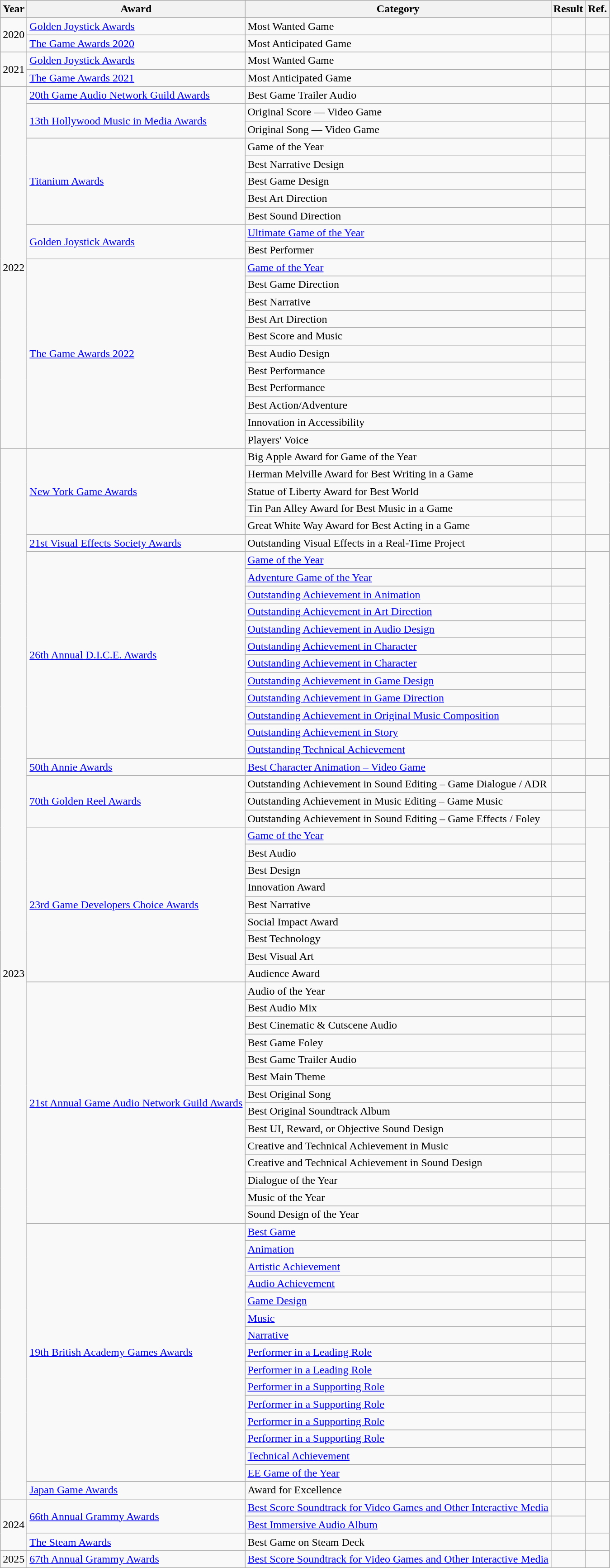<table class="wikitable sortable mw-collapsible">
<tr>
<th scope="col">Year</th>
<th scope="col">Award</th>
<th scope="col">Category</th>
<th scope="col">Result</th>
<th scope="col" class="unsortable">Ref.</th>
</tr>
<tr>
<td rowspan="2" style="text-align:center;">2020</td>
<td><a href='#'>Golden Joystick Awards</a></td>
<td>Most Wanted Game</td>
<td></td>
<td style="text-align:center;"></td>
</tr>
<tr>
<td><a href='#'>The Game Awards 2020</a></td>
<td>Most Anticipated Game</td>
<td></td>
<td style="text-align:center;"></td>
</tr>
<tr>
<td rowspan="2" style="text-align:center;">2021</td>
<td><a href='#'>Golden Joystick Awards</a></td>
<td>Most Wanted Game</td>
<td></td>
<td style="text-align:center;"></td>
</tr>
<tr>
<td><a href='#'>The Game Awards 2021</a></td>
<td>Most Anticipated Game</td>
<td></td>
<td style="text-align:center;"></td>
</tr>
<tr>
<td rowspan="21" style="text-align:center;">2022</td>
<td><a href='#'>20th Game Audio Network Guild Awards</a></td>
<td>Best Game Trailer Audio</td>
<td></td>
<td style="text-align:center;"></td>
</tr>
<tr>
<td rowspan="2"><a href='#'>13th Hollywood Music in Media Awards</a></td>
<td>Original Score — Video Game </td>
<td></td>
<td style="text-align:center;" rowspan="2"></td>
</tr>
<tr>
<td>Original Song — Video Game </td>
<td></td>
</tr>
<tr>
<td rowspan="5"><a href='#'>Titanium Awards</a></td>
<td>Game of the Year</td>
<td></td>
<td style="text-align:center;" rowspan="5"></td>
</tr>
<tr>
<td>Best Narrative Design</td>
<td></td>
</tr>
<tr>
<td>Best Game Design</td>
<td></td>
</tr>
<tr>
<td>Best Art Direction</td>
<td></td>
</tr>
<tr>
<td>Best Sound Direction</td>
<td></td>
</tr>
<tr>
<td rowspan="2"><a href='#'>Golden Joystick Awards</a></td>
<td><a href='#'>Ultimate Game of the Year</a></td>
<td></td>
<td rowspan="2" style="text-align:center;"></td>
</tr>
<tr>
<td>Best Performer </td>
<td></td>
</tr>
<tr>
<td rowspan="11"><a href='#'>The Game Awards 2022</a></td>
<td><a href='#'>Game of the Year</a></td>
<td></td>
<td style="text-align:center;" rowspan="11"></td>
</tr>
<tr>
<td>Best Game Direction</td>
<td></td>
</tr>
<tr>
<td>Best Narrative</td>
<td></td>
</tr>
<tr>
<td>Best Art Direction</td>
<td></td>
</tr>
<tr>
<td>Best Score and Music </td>
<td></td>
</tr>
<tr>
<td>Best Audio Design</td>
<td></td>
</tr>
<tr>
<td>Best Performance </td>
<td></td>
</tr>
<tr>
<td>Best Performance </td>
<td></td>
</tr>
<tr>
<td>Best Action/Adventure</td>
<td></td>
</tr>
<tr>
<td>Innovation in Accessibility</td>
<td></td>
</tr>
<tr>
<td>Players' Voice</td>
<td></td>
</tr>
<tr>
<td rowspan="61" style="text-align:center;">2023</td>
<td rowspan="5"><a href='#'>New York Game Awards</a></td>
<td>Big Apple Award for Game of the Year</td>
<td></td>
<td style="text-align:center;" rowspan="5"></td>
</tr>
<tr>
<td>Herman Melville Award for Best Writing in a Game</td>
<td></td>
</tr>
<tr>
<td>Statue of Liberty Award for Best World</td>
<td></td>
</tr>
<tr>
<td>Tin Pan Alley Award for Best Music in a Game</td>
<td></td>
</tr>
<tr>
<td>Great White Way Award for Best Acting in a Game </td>
<td></td>
</tr>
<tr>
<td><a href='#'>21st Visual Effects Society Awards</a></td>
<td>Outstanding Visual Effects in a Real-Time Project</td>
<td></td>
<td align="center"></td>
</tr>
<tr>
<td rowspan="12"><a href='#'>26th Annual D.I.C.E. Awards</a></td>
<td><a href='#'>Game of the Year</a></td>
<td></td>
<td style="text-align:center;" rowspan="12"></td>
</tr>
<tr>
<td><a href='#'>Adventure Game of the Year</a></td>
<td></td>
</tr>
<tr>
<td><a href='#'>Outstanding Achievement in Animation</a></td>
<td></td>
</tr>
<tr>
<td><a href='#'>Outstanding Achievement in Art Direction</a></td>
<td></td>
</tr>
<tr>
<td><a href='#'>Outstanding Achievement in Audio Design</a></td>
<td></td>
</tr>
<tr>
<td><a href='#'>Outstanding Achievement in Character</a> </td>
<td></td>
</tr>
<tr>
<td><a href='#'>Outstanding Achievement in Character</a> </td>
<td></td>
</tr>
<tr>
<td><a href='#'>Outstanding Achievement in Game Design</a></td>
<td></td>
</tr>
<tr>
<td><a href='#'>Outstanding Achievement in Game Direction</a></td>
<td></td>
</tr>
<tr>
<td><a href='#'>Outstanding Achievement in Original Music Composition</a></td>
<td></td>
</tr>
<tr>
<td><a href='#'>Outstanding Achievement in Story</a></td>
<td></td>
</tr>
<tr>
<td><a href='#'>Outstanding Technical Achievement</a></td>
<td></td>
</tr>
<tr>
<td><a href='#'>50th Annie Awards</a></td>
<td><a href='#'>Best Character Animation – Video Game</a></td>
<td></td>
<td style="text-align:center;"></td>
</tr>
<tr>
<td rowspan="3"><a href='#'>70th Golden Reel Awards</a></td>
<td>Outstanding Achievement in Sound Editing – Game Dialogue / ADR</td>
<td></td>
<td rowspan="3" style="text-align:center;"></td>
</tr>
<tr>
<td>Outstanding Achievement in Music Editing – Game Music</td>
<td></td>
</tr>
<tr>
<td>Outstanding Achievement in Sound Editing – Game Effects / Foley</td>
<td></td>
</tr>
<tr>
<td rowspan="9"><a href='#'>23rd Game Developers Choice Awards</a></td>
<td><a href='#'>Game of the Year</a></td>
<td></td>
<td style="text-align:center;" rowspan="9"></td>
</tr>
<tr>
<td>Best Audio</td>
<td></td>
</tr>
<tr>
<td>Best Design</td>
<td></td>
</tr>
<tr>
<td>Innovation Award</td>
<td></td>
</tr>
<tr>
<td>Best Narrative</td>
<td></td>
</tr>
<tr>
<td>Social Impact Award</td>
<td></td>
</tr>
<tr>
<td>Best Technology</td>
<td></td>
</tr>
<tr>
<td>Best Visual Art</td>
<td></td>
</tr>
<tr>
<td>Audience Award</td>
<td></td>
</tr>
<tr>
<td rowspan="14"><a href='#'>21st Annual Game Audio Network Guild Awards</a></td>
<td>Audio of the Year</td>
<td></td>
<td style="text-align:center;" rowspan="14"></td>
</tr>
<tr>
<td>Best Audio Mix</td>
<td></td>
</tr>
<tr>
<td>Best Cinematic & Cutscene Audio</td>
<td></td>
</tr>
<tr>
<td>Best Game Foley</td>
<td></td>
</tr>
<tr>
<td>Best Game Trailer Audio</td>
<td></td>
</tr>
<tr>
<td>Best Main Theme</td>
<td></td>
</tr>
<tr>
<td>Best Original Song</td>
<td></td>
</tr>
<tr>
<td>Best Original Soundtrack Album</td>
<td></td>
</tr>
<tr>
<td>Best UI, Reward, or Objective Sound Design</td>
<td></td>
</tr>
<tr>
<td>Creative and Technical Achievement in Music</td>
<td></td>
</tr>
<tr>
<td>Creative and Technical Achievement in Sound Design</td>
<td></td>
</tr>
<tr>
<td>Dialogue of the Year</td>
<td></td>
</tr>
<tr>
<td>Music of the Year</td>
<td></td>
</tr>
<tr>
<td>Sound Design of the Year</td>
<td></td>
</tr>
<tr>
<td rowspan="15"><a href='#'>19th British Academy Games Awards</a></td>
<td><a href='#'>Best Game</a></td>
<td></td>
<td style="text-align:center;" rowspan="15"></td>
</tr>
<tr>
<td><a href='#'>Animation</a></td>
<td></td>
</tr>
<tr>
<td><a href='#'>Artistic Achievement</a></td>
<td></td>
</tr>
<tr>
<td><a href='#'>Audio Achievement</a></td>
<td></td>
</tr>
<tr>
<td><a href='#'>Game Design</a></td>
<td></td>
</tr>
<tr>
<td><a href='#'>Music</a></td>
<td></td>
</tr>
<tr>
<td><a href='#'>Narrative</a></td>
<td></td>
</tr>
<tr>
<td><a href='#'>Performer in a Leading Role</a> </td>
<td></td>
</tr>
<tr>
<td><a href='#'>Performer in a Leading Role</a> </td>
<td></td>
</tr>
<tr>
<td><a href='#'>Performer in a Supporting Role</a> </td>
<td></td>
</tr>
<tr>
<td><a href='#'>Performer in a Supporting Role</a></td>
<td></td>
</tr>
<tr>
<td><a href='#'>Performer in a Supporting Role</a> </td>
<td></td>
</tr>
<tr>
<td><a href='#'>Performer in a Supporting Role</a> </td>
<td></td>
</tr>
<tr>
<td><a href='#'>Technical Achievement</a></td>
<td></td>
</tr>
<tr>
<td><a href='#'>EE Game of the Year</a></td>
<td></td>
</tr>
<tr>
<td><a href='#'>Japan Game Awards</a></td>
<td>Award for Excellence</td>
<td></td>
<td style="text-align:center;"></td>
</tr>
<tr>
<td rowspan="3" style="text-align:center;">2024</td>
<td rowspan="2"><a href='#'>66th Annual Grammy Awards</a></td>
<td><a href='#'>Best Score Soundtrack for Video Games and Other Interactive Media</a></td>
<td></td>
<td rowspan="2" style="text-align:center;"></td>
</tr>
<tr>
<td><a href='#'>Best Immersive Audio Album</a></td>
<td></td>
</tr>
<tr>
<td><a href='#'>The Steam Awards</a></td>
<td>Best Game on Steam Deck</td>
<td></td>
<td style="text-align:center;"></td>
</tr>
<tr>
<td rowspan="1" style="text-align:center;">2025</td>
<td><a href='#'>67th Annual Grammy Awards</a></td>
<td><a href='#'>Best Score Soundtrack for Video Games and Other Interactive Media</a> </td>
<td></td>
<td style="text-align:center;"></td>
</tr>
</table>
